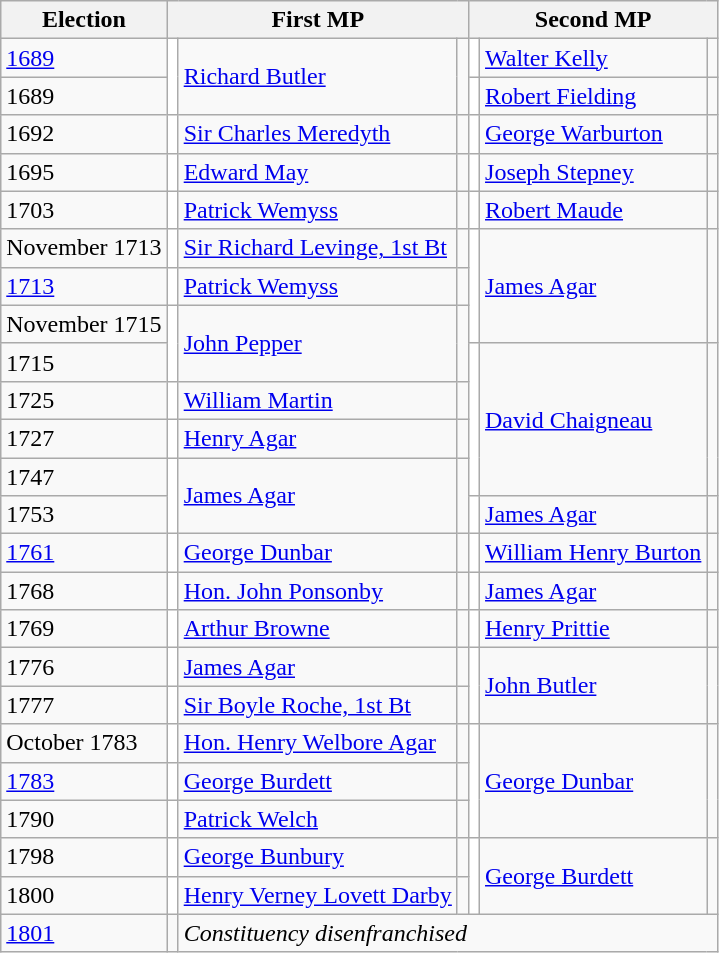<table class="wikitable">
<tr>
<th>Election</th>
<th colspan=3>First MP</th>
<th colspan=3>Second MP</th>
</tr>
<tr>
<td><a href='#'>1689</a></td>
<td rowspan="2" style="background-color: white"></td>
<td rowspan="2"><a href='#'>Richard Butler</a></td>
<td rowspan="2"></td>
<td style="background-color: white"></td>
<td><a href='#'>Walter Kelly</a></td>
<td></td>
</tr>
<tr>
<td>1689</td>
<td style="background-color: white"></td>
<td><a href='#'>Robert Fielding</a></td>
<td></td>
</tr>
<tr>
<td>1692</td>
<td style="background-color: white"></td>
<td><a href='#'>Sir Charles Meredyth</a> </td>
<td></td>
<td style="background-color: white"></td>
<td><a href='#'>George Warburton</a></td>
<td></td>
</tr>
<tr>
<td>1695</td>
<td style="background-color: white"></td>
<td><a href='#'>Edward May</a></td>
<td></td>
<td style="background-color: white"></td>
<td><a href='#'>Joseph Stepney</a></td>
<td></td>
</tr>
<tr>
<td>1703</td>
<td style="background-color: white"></td>
<td><a href='#'>Patrick Wemyss</a></td>
<td></td>
<td style="background-color: white"></td>
<td><a href='#'>Robert Maude</a></td>
<td></td>
</tr>
<tr>
<td>November 1713</td>
<td style="background-color: white"></td>
<td><a href='#'>Sir Richard Levinge, 1st Bt</a></td>
<td></td>
<td rowspan="3" style="background-color: white"></td>
<td rowspan="3"><a href='#'>James Agar</a></td>
<td rowspan="3"></td>
</tr>
<tr>
<td><a href='#'>1713</a></td>
<td style="background-color: white"></td>
<td><a href='#'>Patrick Wemyss</a></td>
<td></td>
</tr>
<tr>
<td>November 1715</td>
<td rowspan="2" style="background-color: white"></td>
<td rowspan="2"><a href='#'>John Pepper</a></td>
<td rowspan="2"></td>
</tr>
<tr>
<td>1715</td>
<td rowspan="4" style="background-color: white"></td>
<td rowspan="4"><a href='#'>David Chaigneau</a></td>
<td rowspan="4"></td>
</tr>
<tr>
<td>1725</td>
<td style="background-color: white"></td>
<td><a href='#'>William Martin</a></td>
<td></td>
</tr>
<tr>
<td>1727</td>
<td style="background-color: white"></td>
<td><a href='#'>Henry Agar</a></td>
<td></td>
</tr>
<tr>
<td>1747</td>
<td rowspan="2" style="background-color: white"></td>
<td rowspan="2"><a href='#'>James Agar</a></td>
<td rowspan="2"></td>
</tr>
<tr>
<td>1753</td>
<td style="background-color: white"></td>
<td><a href='#'>James Agar</a></td>
<td></td>
</tr>
<tr>
<td><a href='#'>1761</a></td>
<td style="background-color: white"></td>
<td><a href='#'>George Dunbar</a></td>
<td></td>
<td style="background-color: white"></td>
<td><a href='#'>William Henry Burton</a></td>
<td></td>
</tr>
<tr>
<td>1768</td>
<td style="background-color: white"></td>
<td><a href='#'>Hon. John Ponsonby</a></td>
<td></td>
<td style="background-color: white"></td>
<td><a href='#'>James Agar</a></td>
<td></td>
</tr>
<tr>
<td>1769</td>
<td style="background-color: white"></td>
<td><a href='#'>Arthur Browne</a></td>
<td></td>
<td style="background-color: white"></td>
<td><a href='#'>Henry Prittie</a></td>
<td></td>
</tr>
<tr>
<td>1776</td>
<td style="background-color: white"></td>
<td><a href='#'>James Agar</a></td>
<td></td>
<td rowspan="2" style="background-color: white"></td>
<td rowspan="2"><a href='#'>John Butler</a></td>
<td rowspan="2"></td>
</tr>
<tr>
<td>1777</td>
<td style="background-color: white"></td>
<td><a href='#'>Sir Boyle Roche, 1st Bt</a></td>
<td></td>
</tr>
<tr>
<td>October 1783</td>
<td style="background-color: white"></td>
<td><a href='#'>Hon. Henry Welbore Agar</a></td>
<td></td>
<td rowspan="3" style="background-color: white"></td>
<td rowspan="3"><a href='#'>George Dunbar</a></td>
<td rowspan="3"></td>
</tr>
<tr>
<td><a href='#'>1783</a></td>
<td style="background-color: white"></td>
<td><a href='#'>George Burdett</a></td>
<td></td>
</tr>
<tr>
<td>1790</td>
<td style="background-color: white"></td>
<td><a href='#'>Patrick Welch</a></td>
<td></td>
</tr>
<tr>
<td>1798</td>
<td style="background-color: white"></td>
<td><a href='#'>George Bunbury</a></td>
<td></td>
<td rowspan="2" style="background-color: white"></td>
<td rowspan="2"><a href='#'>George Burdett</a></td>
<td rowspan="2"></td>
</tr>
<tr>
<td>1800</td>
<td style="background-color: white"></td>
<td><a href='#'>Henry Verney Lovett Darby</a></td>
<td></td>
</tr>
<tr>
<td><a href='#'>1801</a></td>
<td></td>
<td colspan="5"><em>Constituency disenfranchised</em></td>
</tr>
</table>
